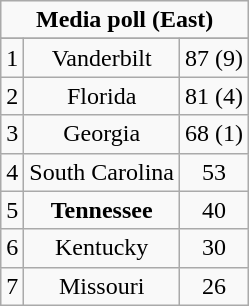<table class="wikitable">
<tr align="center">
<td align="center" Colspan="3"><strong>Media poll (East)</strong></td>
</tr>
<tr align="center">
</tr>
<tr align="center">
<td>1</td>
<td>Vanderbilt</td>
<td>87 (9)</td>
</tr>
<tr align="center">
<td>2</td>
<td>Florida</td>
<td>81 (4)</td>
</tr>
<tr align="center">
<td>3</td>
<td>Georgia</td>
<td>68 (1)</td>
</tr>
<tr align="center">
<td>4</td>
<td>South Carolina</td>
<td>53</td>
</tr>
<tr align="center">
<td>5</td>
<td><strong>Tennessee</strong></td>
<td>40</td>
</tr>
<tr align="center">
<td>6</td>
<td>Kentucky</td>
<td>30</td>
</tr>
<tr align="center">
<td>7</td>
<td>Missouri</td>
<td>26</td>
</tr>
</table>
